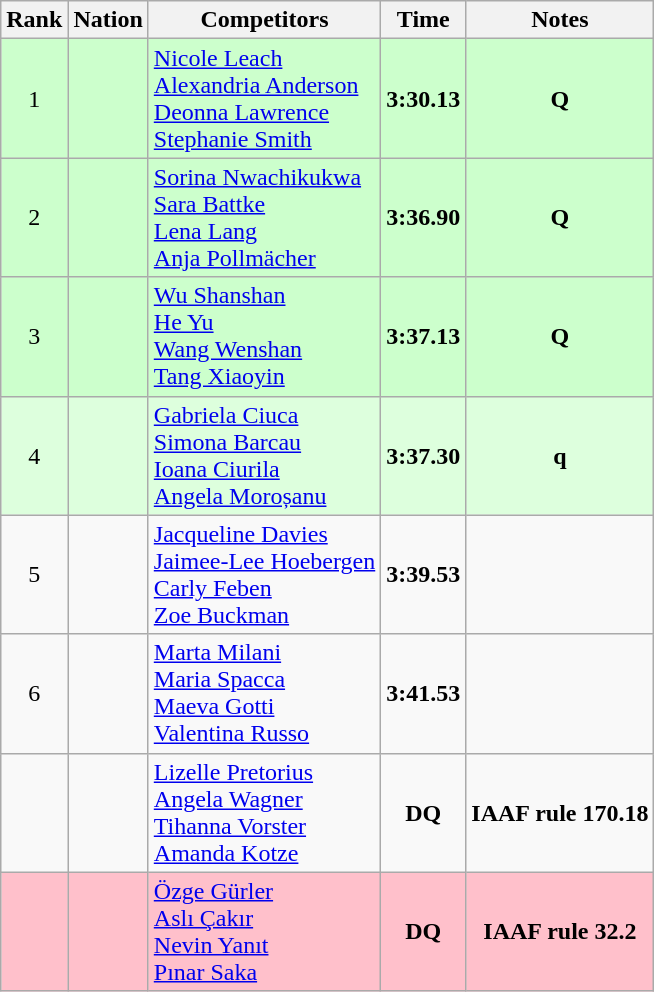<table class="wikitable sortable" style="text-align:center">
<tr>
<th>Rank</th>
<th>Nation</th>
<th>Competitors</th>
<th>Time</th>
<th>Notes</th>
</tr>
<tr bgcolor=ccffcc>
<td>1</td>
<td align=left></td>
<td align=left><a href='#'>Nicole Leach</a><br><a href='#'>Alexandria Anderson</a><br><a href='#'>Deonna Lawrence</a><br><a href='#'>Stephanie Smith</a></td>
<td><strong>3:30.13</strong></td>
<td><strong>Q</strong></td>
</tr>
<tr bgcolor=ccffcc>
<td>2</td>
<td align=left></td>
<td align=left><a href='#'>Sorina Nwachikukwa</a><br><a href='#'>Sara Battke</a><br><a href='#'>Lena Lang</a><br><a href='#'>Anja Pollmächer</a></td>
<td><strong>3:36.90</strong></td>
<td><strong>Q</strong></td>
</tr>
<tr bgcolor=ccffcc>
<td>3</td>
<td align=left></td>
<td align=left><a href='#'>Wu Shanshan</a><br><a href='#'>He Yu</a><br><a href='#'>Wang Wenshan</a><br><a href='#'>Tang Xiaoyin</a></td>
<td><strong>3:37.13</strong></td>
<td><strong>Q</strong></td>
</tr>
<tr bgcolor=ddffdd>
<td>4</td>
<td align=left></td>
<td align=left><a href='#'>Gabriela Ciuca</a><br><a href='#'>Simona Barcau</a><br><a href='#'>Ioana Ciurila</a><br><a href='#'>Angela Moroșanu</a></td>
<td><strong>3:37.30</strong></td>
<td><strong>q</strong></td>
</tr>
<tr>
<td>5</td>
<td align=left></td>
<td align=left><a href='#'>Jacqueline Davies</a><br><a href='#'>Jaimee-Lee Hoebergen</a><br><a href='#'>Carly Feben</a><br><a href='#'>Zoe Buckman</a></td>
<td><strong>3:39.53</strong></td>
<td></td>
</tr>
<tr>
<td>6</td>
<td align=left></td>
<td align=left><a href='#'>Marta Milani</a><br><a href='#'>Maria Spacca</a><br><a href='#'>Maeva Gotti</a><br><a href='#'>Valentina Russo</a></td>
<td><strong>3:41.53</strong></td>
<td></td>
</tr>
<tr>
<td></td>
<td align=left></td>
<td align=left><a href='#'>Lizelle Pretorius</a><br><a href='#'>Angela Wagner</a><br><a href='#'>Tihanna Vorster</a><br><a href='#'>Amanda Kotze</a></td>
<td><strong>DQ</strong></td>
<td><strong>IAAF rule 170.18</strong></td>
</tr>
<tr bgcolor=pink>
<td></td>
<td align=left></td>
<td align=left><a href='#'>Özge Gürler</a><br><a href='#'>Aslı Çakır</a><br><a href='#'>Nevin Yanıt</a><br><a href='#'>Pınar Saka</a></td>
<td><strong>DQ</strong></td>
<td><strong>IAAF rule 32.2</strong></td>
</tr>
</table>
